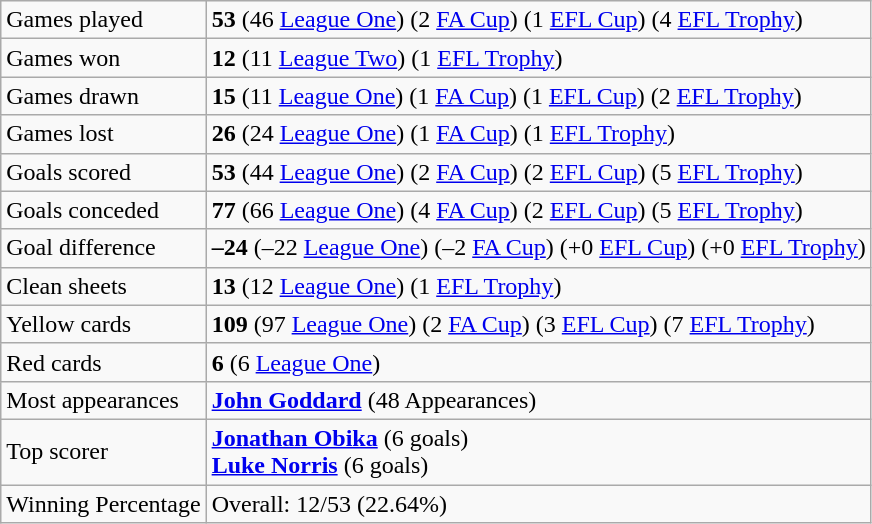<table class="wikitable">
<tr>
<td>Games played</td>
<td><strong>53</strong> (46 <a href='#'>League One</a>) (2 <a href='#'>FA Cup</a>) (1 <a href='#'>EFL Cup</a>) (4 <a href='#'>EFL Trophy</a>)</td>
</tr>
<tr>
<td>Games won</td>
<td><strong>12</strong> (11 <a href='#'>League Two</a>) (1 <a href='#'>EFL Trophy</a>)</td>
</tr>
<tr>
<td>Games drawn</td>
<td><strong>15</strong> (11 <a href='#'>League One</a>) (1 <a href='#'>FA Cup</a>) (1 <a href='#'>EFL Cup</a>) (2 <a href='#'>EFL Trophy</a>)</td>
</tr>
<tr>
<td>Games lost</td>
<td><strong>26</strong> (24 <a href='#'>League One</a>) (1 <a href='#'>FA Cup</a>) (1 <a href='#'>EFL Trophy</a>)</td>
</tr>
<tr>
<td>Goals scored</td>
<td><strong>53</strong> (44 <a href='#'>League One</a>) (2 <a href='#'>FA Cup</a>) (2 <a href='#'>EFL Cup</a>) (5 <a href='#'>EFL Trophy</a>)</td>
</tr>
<tr>
<td>Goals conceded</td>
<td><strong>77</strong> (66 <a href='#'>League One</a>) (4 <a href='#'>FA Cup</a>) (2 <a href='#'>EFL Cup</a>) (5 <a href='#'>EFL Trophy</a>)</td>
</tr>
<tr>
<td>Goal difference</td>
<td><strong>–24</strong> (–22 <a href='#'>League One</a>) (–2 <a href='#'>FA Cup</a>) (+0 <a href='#'>EFL Cup</a>) (+0 <a href='#'>EFL Trophy</a>)</td>
</tr>
<tr>
<td>Clean sheets</td>
<td><strong>13</strong> (12 <a href='#'>League One</a>) (1 <a href='#'>EFL Trophy</a>)</td>
</tr>
<tr>
<td>Yellow cards</td>
<td><strong>109</strong> (97 <a href='#'>League One</a>) (2 <a href='#'>FA Cup</a>) (3 <a href='#'>EFL Cup</a>) (7 <a href='#'>EFL Trophy</a>)</td>
</tr>
<tr>
<td>Red cards</td>
<td><strong>6</strong> (6 <a href='#'>League One</a>)</td>
</tr>
<tr>
<td>Most appearances</td>
<td> <strong><a href='#'>John Goddard</a></strong> (48 Appearances)</td>
</tr>
<tr>
<td>Top scorer</td>
<td> <strong><a href='#'>Jonathan Obika</a></strong> (6 goals)<br> <strong><a href='#'>Luke Norris</a></strong> (6 goals)</td>
</tr>
<tr>
<td>Winning Percentage</td>
<td>Overall: 12/53 (22.64%)</td>
</tr>
</table>
